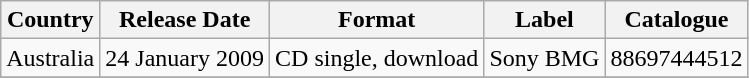<table class="wikitable" border="1">
<tr>
<th>Country</th>
<th>Release Date</th>
<th>Format</th>
<th>Label</th>
<th>Catalogue</th>
</tr>
<tr>
<td>Australia</td>
<td>24 January 2009</td>
<td>CD single, download</td>
<td>Sony BMG</td>
<td>88697444512</td>
</tr>
<tr>
</tr>
</table>
